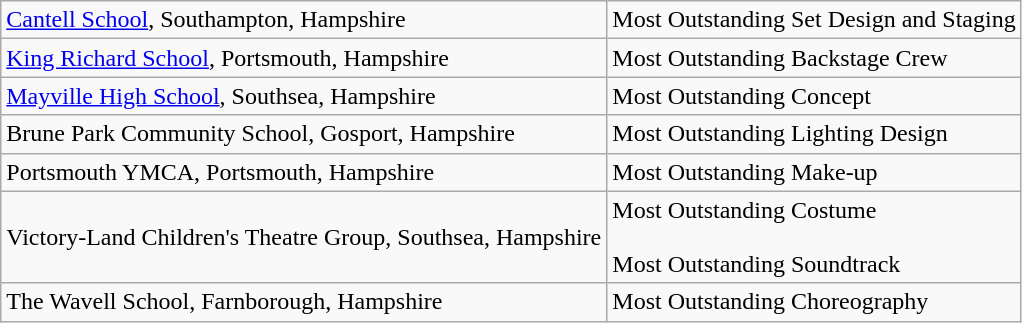<table class="wikitable">
<tr>
<td><a href='#'>Cantell School</a>, Southampton, Hampshire</td>
<td>Most Outstanding Set Design and Staging</td>
</tr>
<tr>
<td><a href='#'>King Richard School</a>, Portsmouth, Hampshire</td>
<td>Most Outstanding Backstage Crew</td>
</tr>
<tr>
<td><a href='#'>Mayville High School</a>, Southsea, Hampshire</td>
<td>Most Outstanding Concept</td>
</tr>
<tr>
<td>Brune Park Community School, Gosport, Hampshire</td>
<td>Most Outstanding Lighting Design</td>
</tr>
<tr>
<td>Portsmouth YMCA, Portsmouth, Hampshire</td>
<td>Most Outstanding Make-up</td>
</tr>
<tr>
<td>Victory-Land Children's Theatre Group, Southsea, Hampshire</td>
<td>Most Outstanding Costume<br><br>Most Outstanding Soundtrack</td>
</tr>
<tr>
<td>The Wavell School, Farnborough, Hampshire</td>
<td>Most Outstanding Choreography</td>
</tr>
</table>
